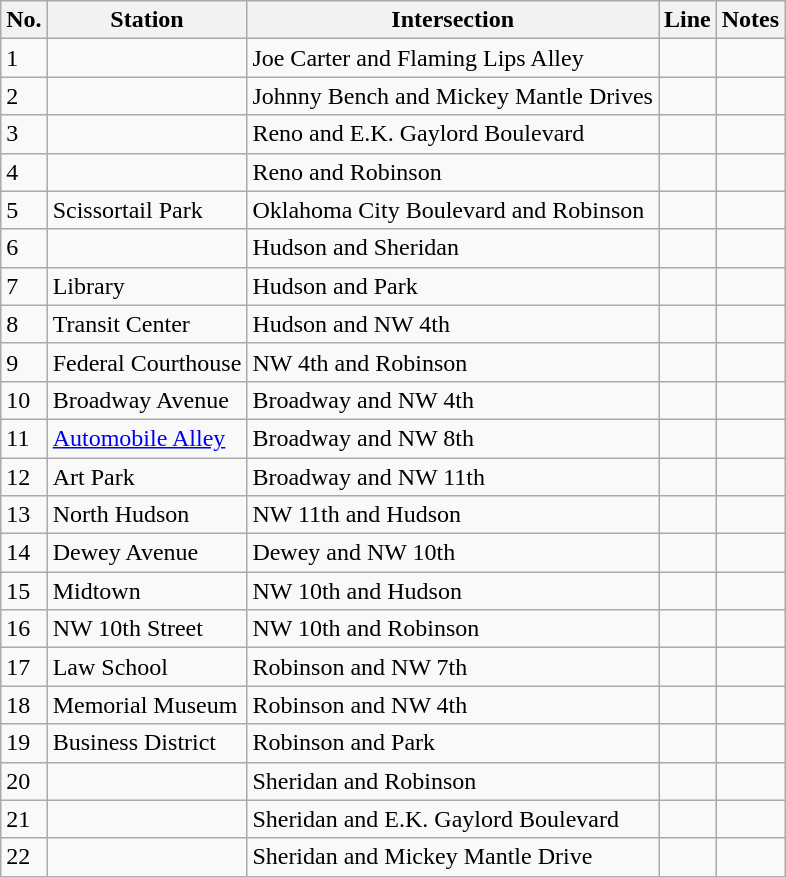<table class="wikitable">
<tr>
<th>No.</th>
<th>Station</th>
<th>Intersection</th>
<th>Line</th>
<th>Notes</th>
</tr>
<tr>
<td>1</td>
<td></td>
<td>Joe Carter and Flaming Lips Alley</td>
<td> </td>
<td></td>
</tr>
<tr>
<td>2</td>
<td></td>
<td>Johnny Bench and Mickey Mantle Drives</td>
<td> </td>
<td></td>
</tr>
<tr>
<td>3</td>
<td></td>
<td>Reno and E.K. Gaylord Boulevard</td>
<td> </td>
<td></td>
</tr>
<tr>
<td>4</td>
<td></td>
<td>Reno and Robinson</td>
<td> </td>
<td></td>
</tr>
<tr>
<td>5</td>
<td>Scissortail Park</td>
<td>Oklahoma City Boulevard and Robinson</td>
<td> </td>
<td></td>
</tr>
<tr>
<td>6</td>
<td></td>
<td>Hudson and Sheridan</td>
<td> </td>
<td></td>
</tr>
<tr>
<td>7</td>
<td>Library</td>
<td>Hudson and Park</td>
<td></td>
<td></td>
</tr>
<tr>
<td>8</td>
<td>Transit Center</td>
<td>Hudson and NW 4th</td>
<td></td>
<td></td>
</tr>
<tr>
<td>9</td>
<td>Federal Courthouse</td>
<td>NW 4th and Robinson</td>
<td></td>
<td></td>
</tr>
<tr>
<td>10</td>
<td>Broadway Avenue</td>
<td>Broadway and NW 4th</td>
<td></td>
<td></td>
</tr>
<tr>
<td>11</td>
<td><a href='#'>Automobile Alley</a></td>
<td>Broadway and NW 8th</td>
<td></td>
<td></td>
</tr>
<tr>
<td>12</td>
<td>Art Park</td>
<td>Broadway and NW 11th</td>
<td></td>
<td></td>
</tr>
<tr>
<td>13</td>
<td>North Hudson</td>
<td>NW 11th and Hudson</td>
<td></td>
<td></td>
</tr>
<tr>
<td>14</td>
<td>Dewey Avenue</td>
<td>Dewey and NW 10th</td>
<td></td>
<td></td>
</tr>
<tr>
<td>15</td>
<td>Midtown</td>
<td>NW 10th and Hudson</td>
<td></td>
<td></td>
</tr>
<tr>
<td>16</td>
<td>NW 10th Street</td>
<td>NW 10th and Robinson</td>
<td></td>
<td></td>
</tr>
<tr>
<td>17</td>
<td>Law School</td>
<td>Robinson and NW 7th</td>
<td></td>
<td></td>
</tr>
<tr>
<td>18</td>
<td>Memorial Museum</td>
<td>Robinson and NW 4th</td>
<td></td>
<td></td>
</tr>
<tr>
<td>19</td>
<td>Business District</td>
<td>Robinson and Park</td>
<td></td>
<td></td>
</tr>
<tr>
<td>20</td>
<td></td>
<td>Sheridan and Robinson</td>
<td> </td>
<td></td>
</tr>
<tr>
<td>21</td>
<td></td>
<td>Sheridan and E.K. Gaylord Boulevard</td>
<td> </td>
<td></td>
</tr>
<tr>
<td>22</td>
<td></td>
<td>Sheridan and Mickey Mantle Drive</td>
<td> </td>
<td></td>
</tr>
</table>
